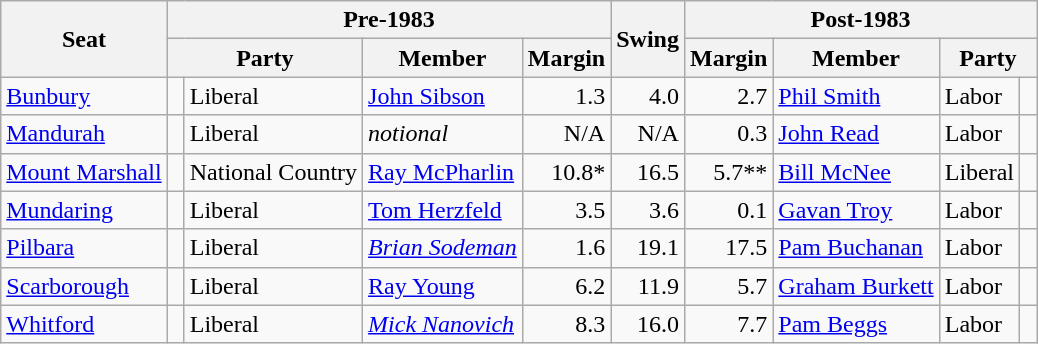<table class="wikitable">
<tr>
<th rowspan="2">Seat</th>
<th colspan="4">Pre-1983</th>
<th rowspan="2">Swing</th>
<th colspan="4">Post-1983</th>
</tr>
<tr>
<th colspan="2">Party</th>
<th>Member</th>
<th>Margin</th>
<th>Margin</th>
<th>Member</th>
<th colspan="2">Party</th>
</tr>
<tr>
<td><a href='#'>Bunbury</a></td>
<td> </td>
<td>Liberal</td>
<td><a href='#'>John Sibson</a></td>
<td style="text-align:right;">1.3</td>
<td style="text-align:right;">4.0</td>
<td style="text-align:right;">2.7</td>
<td><a href='#'>Phil Smith</a></td>
<td>Labor</td>
<td> </td>
</tr>
<tr>
<td><a href='#'>Mandurah</a></td>
<td> </td>
<td>Liberal</td>
<td><em>notional</em></td>
<td style="text-align:right;">N/A</td>
<td style="text-align:right;">N/A</td>
<td style="text-align:right;">0.3</td>
<td><a href='#'>John Read</a></td>
<td>Labor</td>
<td> </td>
</tr>
<tr>
<td><a href='#'>Mount Marshall</a></td>
<td> </td>
<td>National Country</td>
<td><a href='#'>Ray McPharlin</a></td>
<td style="text-align:right;">10.8*</td>
<td style="text-align:right;">16.5</td>
<td style="text-align:right;">5.7**</td>
<td><a href='#'>Bill McNee</a></td>
<td>Liberal</td>
<td> </td>
</tr>
<tr>
<td><a href='#'>Mundaring</a></td>
<td> </td>
<td>Liberal</td>
<td><a href='#'>Tom Herzfeld</a></td>
<td style="text-align:right;">3.5</td>
<td style="text-align:right;">3.6</td>
<td style="text-align:right;">0.1</td>
<td><a href='#'>Gavan Troy</a></td>
<td>Labor</td>
<td> </td>
</tr>
<tr>
<td><a href='#'>Pilbara</a></td>
<td> </td>
<td>Liberal</td>
<td><em><a href='#'>Brian Sodeman</a></em></td>
<td style="text-align:right;">1.6</td>
<td style="text-align:right;">19.1</td>
<td style="text-align:right;">17.5</td>
<td><a href='#'>Pam Buchanan</a></td>
<td>Labor</td>
<td> </td>
</tr>
<tr>
<td><a href='#'>Scarborough</a></td>
<td> </td>
<td>Liberal</td>
<td><a href='#'>Ray Young</a></td>
<td style="text-align:right;">6.2</td>
<td style="text-align:right;">11.9</td>
<td style="text-align:right;">5.7</td>
<td><a href='#'>Graham Burkett</a></td>
<td>Labor</td>
<td> </td>
</tr>
<tr>
<td><a href='#'>Whitford</a></td>
<td> </td>
<td>Liberal</td>
<td><em><a href='#'>Mick Nanovich</a></em></td>
<td style="text-align:right;">8.3</td>
<td style="text-align:right;">16.0</td>
<td style="text-align:right;">7.7</td>
<td><a href='#'>Pam Beggs</a></td>
<td>Labor</td>
<td> </td>
</tr>
</table>
